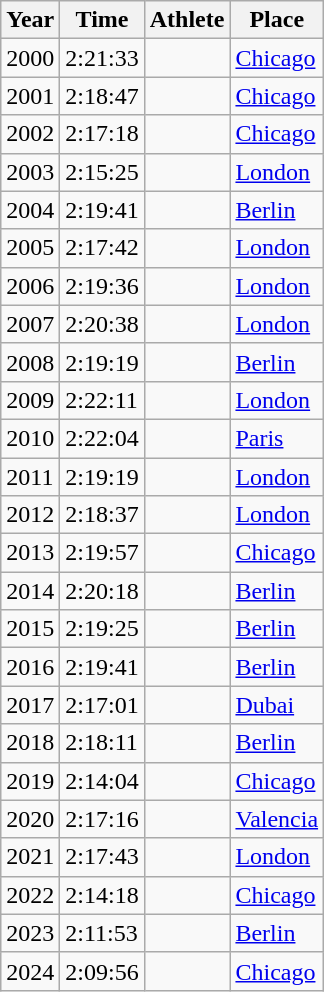<table class="wikitable sortable" style="display:inline-table;">
<tr>
<th>Year</th>
<th>Time</th>
<th>Athlete</th>
<th>Place</th>
</tr>
<tr>
<td>2000</td>
<td>2:21:33</td>
<td></td>
<td><a href='#'>Chicago</a></td>
</tr>
<tr>
<td>2001</td>
<td>2:18:47</td>
<td></td>
<td><a href='#'>Chicago</a></td>
</tr>
<tr>
<td>2002</td>
<td>2:17:18</td>
<td></td>
<td><a href='#'>Chicago</a></td>
</tr>
<tr>
<td>2003</td>
<td>2:15:25</td>
<td></td>
<td><a href='#'>London</a></td>
</tr>
<tr>
<td>2004</td>
<td>2:19:41</td>
<td></td>
<td><a href='#'>Berlin</a></td>
</tr>
<tr>
<td>2005</td>
<td>2:17:42</td>
<td></td>
<td><a href='#'>London</a></td>
</tr>
<tr>
<td>2006</td>
<td>2:19:36</td>
<td></td>
<td><a href='#'>London</a></td>
</tr>
<tr>
<td>2007</td>
<td>2:20:38</td>
<td></td>
<td><a href='#'>London</a></td>
</tr>
<tr>
<td>2008</td>
<td>2:19:19</td>
<td></td>
<td><a href='#'>Berlin</a></td>
</tr>
<tr>
<td>2009</td>
<td>2:22:11</td>
<td></td>
<td><a href='#'>London</a></td>
</tr>
<tr>
<td>2010</td>
<td>2:22:04</td>
<td></td>
<td><a href='#'>Paris</a></td>
</tr>
<tr>
<td>2011</td>
<td>2:19:19</td>
<td></td>
<td><a href='#'>London</a></td>
</tr>
<tr>
<td>2012</td>
<td>2:18:37</td>
<td></td>
<td><a href='#'>London</a></td>
</tr>
<tr>
<td>2013</td>
<td>2:19:57</td>
<td></td>
<td><a href='#'>Chicago</a></td>
</tr>
<tr>
<td>2014</td>
<td>2:20:18</td>
<td></td>
<td><a href='#'>Berlin</a></td>
</tr>
<tr>
<td>2015</td>
<td>2:19:25</td>
<td></td>
<td><a href='#'>Berlin</a></td>
</tr>
<tr>
<td>2016</td>
<td>2:19:41</td>
<td></td>
<td><a href='#'>Berlin</a></td>
</tr>
<tr>
<td>2017</td>
<td>2:17:01</td>
<td></td>
<td><a href='#'>Dubai</a></td>
</tr>
<tr>
<td>2018</td>
<td>2:18:11</td>
<td></td>
<td><a href='#'>Berlin</a></td>
</tr>
<tr>
<td>2019</td>
<td>2:14:04</td>
<td></td>
<td><a href='#'>Chicago</a></td>
</tr>
<tr>
<td>2020</td>
<td>2:17:16</td>
<td></td>
<td><a href='#'>Valencia</a></td>
</tr>
<tr>
<td>2021</td>
<td>2:17:43</td>
<td></td>
<td><a href='#'>London</a></td>
</tr>
<tr>
<td>2022</td>
<td>2:14:18</td>
<td></td>
<td><a href='#'>Chicago</a></td>
</tr>
<tr>
<td>2023</td>
<td>2:11:53</td>
<td></td>
<td><a href='#'>Berlin</a></td>
</tr>
<tr>
<td>2024</td>
<td>2:09:56</td>
<td></td>
<td><a href='#'>Chicago</a></td>
</tr>
</table>
